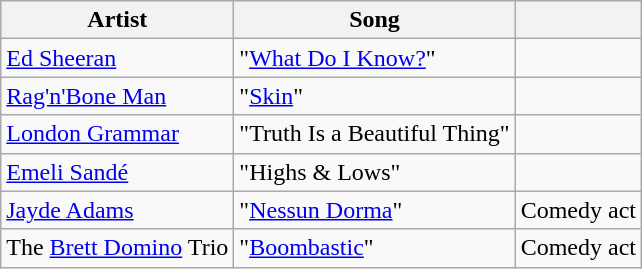<table class="wikitable">
<tr>
<th>Artist</th>
<th>Song</th>
<th></th>
</tr>
<tr>
<td><a href='#'>Ed Sheeran</a></td>
<td>"<a href='#'>What Do I Know?</a>"</td>
<td></td>
</tr>
<tr>
<td><a href='#'>Rag'n'Bone Man</a></td>
<td>"<a href='#'>Skin</a>"</td>
<td></td>
</tr>
<tr>
<td><a href='#'>London Grammar</a></td>
<td>"Truth Is a Beautiful Thing"</td>
<td></td>
</tr>
<tr>
<td><a href='#'>Emeli Sandé</a></td>
<td>"Highs & Lows"</td>
<td></td>
</tr>
<tr>
<td><a href='#'>Jayde Adams</a></td>
<td>"<a href='#'>Nessun Dorma</a>"</td>
<td>Comedy act</td>
</tr>
<tr>
<td>The <a href='#'>Brett Domino</a> Trio</td>
<td>"<a href='#'>Boombastic</a>"</td>
<td>Comedy act</td>
</tr>
</table>
